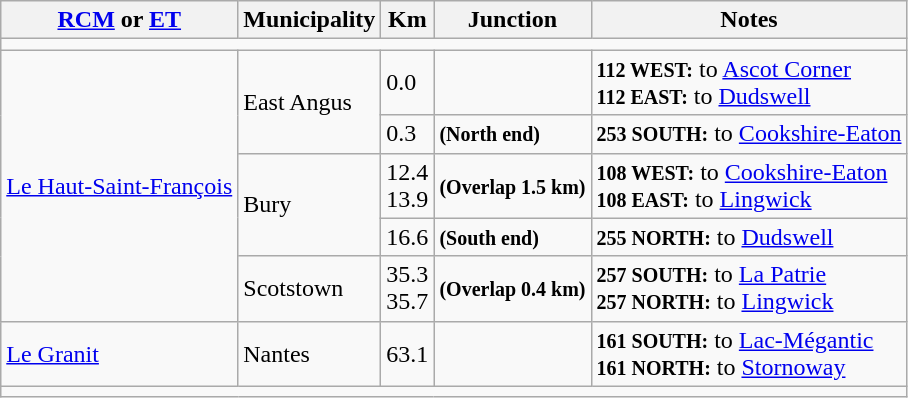<table class=wikitable>
<tr>
<th><a href='#'>RCM</a> or <a href='#'>ET</a></th>
<th>Municipality</th>
<th>Km</th>
<th>Junction</th>
<th>Notes</th>
</tr>
<tr>
<td colspan="5"></td>
</tr>
<tr>
<td rowspan="5"><a href='#'>Le Haut-Saint-François</a></td>
<td rowspan="2">East Angus</td>
<td>0.0</td>
<td></td>
<td><small><strong>112 WEST:</strong></small> to <a href='#'>Ascot Corner</a> <br> <small><strong>112 EAST:</strong></small> to <a href='#'>Dudswell</a></td>
</tr>
<tr>
<td>0.3</td>
<td> <small><strong>(North end)</strong></small></td>
<td><small><strong>253 SOUTH:</strong></small> to <a href='#'>Cookshire-Eaton</a></td>
</tr>
<tr>
<td rowspan="2">Bury</td>
<td>12.4 <br> 13.9</td>
<td> <small><strong>(Overlap 1.5 km)</strong></small></td>
<td><small><strong>108 WEST:</strong></small> to <a href='#'>Cookshire-Eaton</a> <br> <small><strong>108 EAST:</strong></small> to <a href='#'>Lingwick</a></td>
</tr>
<tr>
<td>16.6</td>
<td> <small><strong>(South end)</strong></small></td>
<td><small><strong>255 NORTH:</strong></small> to <a href='#'>Dudswell</a></td>
</tr>
<tr>
<td>Scotstown</td>
<td>35.3 <br> 35.7</td>
<td> <small><strong>(Overlap 0.4 km)</strong></small></td>
<td><small><strong>257 SOUTH:</strong></small> to <a href='#'>La Patrie</a> <br> <small><strong>257 NORTH:</strong></small> to <a href='#'>Lingwick</a></td>
</tr>
<tr>
<td><a href='#'>Le Granit</a></td>
<td>Nantes</td>
<td>63.1</td>
<td></td>
<td><small><strong>161 SOUTH:</strong></small> to <a href='#'>Lac-Mégantic</a> <br> <small><strong>161 NORTH:</strong></small> to <a href='#'>Stornoway</a></td>
</tr>
<tr>
<td colspan="5"></td>
</tr>
</table>
